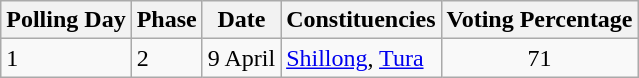<table class="wikitable sortable">
<tr>
<th>Polling Day</th>
<th>Phase</th>
<th>Date</th>
<th>Constituencies</th>
<th>Voting Percentage</th>
</tr>
<tr>
<td>1</td>
<td>2</td>
<td>9 April</td>
<td><a href='#'>Shillong</a>, <a href='#'>Tura</a></td>
<td style="text-align:center;">71</td>
</tr>
</table>
